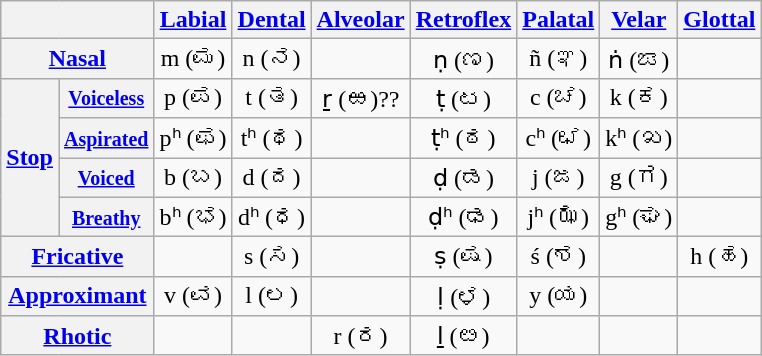<table class="wikitable" style=text-align:center>
<tr>
<th colspan="2"></th>
<th><a href='#'>Labial</a></th>
<th><a href='#'>Dental</a></th>
<th><a href='#'>Alveolar</a></th>
<th><a href='#'>Retroflex</a></th>
<th><a href='#'>Palatal</a></th>
<th><a href='#'>Velar</a></th>
<th><a href='#'>Glottal</a></th>
</tr>
<tr>
<th colspan="2"><a href='#'>Nasal</a></th>
<td>m (ಮ)</td>
<td>n (ನ)</td>
<td></td>
<td>ṇ (ಣ)</td>
<td>ñ (ಞ)</td>
<td>ṅ (ಙ)</td>
<td></td>
</tr>
<tr>
<th rowspan="4"><a href='#'>Stop</a></th>
<th><small><a href='#'>Voiceless</a></small></th>
<td>p (ಪ)</td>
<td>t (ತ)</td>
<td>ṟ (ಱ)??</td>
<td>ṭ (ಟ)</td>
<td>c (ಚ)</td>
<td>k (ಕ)</td>
<td></td>
</tr>
<tr>
<th><a href='#'><small>Aspirated</small></a></th>
<td>pʰ (ಫ)</td>
<td>tʰ (ಥ)</td>
<td></td>
<td>ṭʰ (ಠ)</td>
<td>cʰ (ಛ)</td>
<td>kʰ (ಖ)</td>
<td></td>
</tr>
<tr>
<th><a href='#'><small>Voiced</small></a></th>
<td>b (ಬ)</td>
<td>d (ದ)</td>
<td></td>
<td>ḍ (ಡ)</td>
<td>j (ಜ)</td>
<td>g (ಗ)</td>
<td></td>
</tr>
<tr>
<th><small><a href='#'>Breathy</a></small></th>
<td>bʰ (ಭ)</td>
<td>dʰ (ಧ)</td>
<td></td>
<td>ḍʰ (ಢ)</td>
<td>jʰ (ಝ)</td>
<td>gʰ (ಘ)</td>
<td></td>
</tr>
<tr>
<th colspan="2"><a href='#'>Fricative</a></th>
<td></td>
<td>s (ಸ)</td>
<td></td>
<td>ṣ (ಷ)</td>
<td>ś (ಶ)</td>
<td></td>
<td>h (ಹ)</td>
</tr>
<tr>
<th colspan="2"><a href='#'>Approximant</a></th>
<td>v (ವ)</td>
<td>l (ಲ)</td>
<td></td>
<td>ḷ (ಳ)</td>
<td>y (ಯ)</td>
<td></td>
<td></td>
</tr>
<tr>
<th colspan="2"><a href='#'>Rhotic</a></th>
<td></td>
<td></td>
<td>r (ರ)</td>
<td>ḻ (ೞ)</td>
<td></td>
<td></td>
<td></td>
</tr>
</table>
